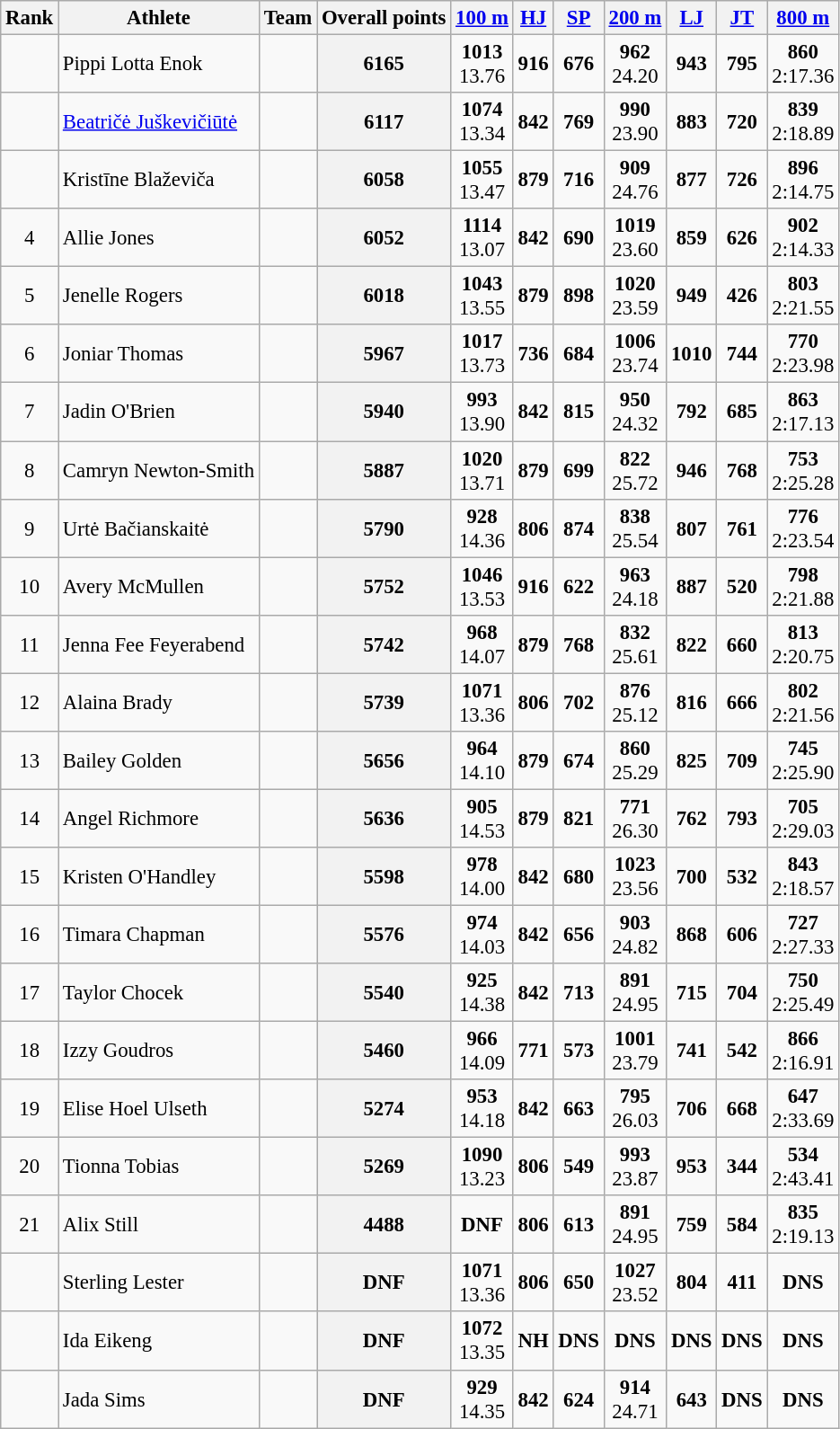<table class="wikitable sortable" style="font-size:95%; text-align:center;">
<tr>
<th>Rank</th>
<th>Athlete</th>
<th>Team</th>
<th>Overall points</th>
<th><a href='#'>100 m</a></th>
<th><a href='#'>HJ</a></th>
<th><a href='#'>SP</a></th>
<th><a href='#'>200 m</a></th>
<th><a href='#'>LJ</a></th>
<th><a href='#'>JT</a></th>
<th><a href='#'>800 m</a></th>
</tr>
<tr>
<td></td>
<td align=left> Pippi Lotta Enok</td>
<td></td>
<th>6165</th>
<td><strong>1013</strong><br>13.76</td>
<td><strong>916</strong><br></td>
<td><strong>676</strong><br></td>
<td><strong>962</strong><br>24.20</td>
<td><strong>943</strong><br></td>
<td><strong>795</strong><br></td>
<td><strong>860</strong><br>2:17.36</td>
</tr>
<tr>
<td></td>
<td align=left> <a href='#'>Beatričė Juškevičiūtė</a></td>
<td></td>
<th>6117</th>
<td><strong>1074</strong><br>13.34</td>
<td><strong>842</strong><br></td>
<td><strong>769</strong><br></td>
<td><strong>990</strong><br>23.90</td>
<td><strong>883</strong><br></td>
<td><strong>720</strong><br></td>
<td><strong>839</strong><br>2:18.89</td>
</tr>
<tr>
<td></td>
<td align=left> Kristīne Blaževiča</td>
<td></td>
<th>6058</th>
<td><strong>1055</strong><br>13.47</td>
<td><strong>879</strong><br></td>
<td><strong>716</strong><br></td>
<td><strong>909</strong><br>24.76</td>
<td><strong>877</strong><br></td>
<td><strong>726</strong><br></td>
<td><strong>896</strong><br>2:14.75</td>
</tr>
<tr>
<td>4</td>
<td align=left> Allie Jones</td>
<td></td>
<th>6052</th>
<td><strong>1114</strong><br>13.07</td>
<td><strong>842</strong><br></td>
<td><strong>690</strong><br></td>
<td><strong>1019</strong><br>23.60</td>
<td><strong>859</strong><br></td>
<td><strong>626</strong><br></td>
<td><strong>902</strong><br>2:14.33</td>
</tr>
<tr>
<td>5</td>
<td align=left> Jenelle Rogers</td>
<td></td>
<th>6018</th>
<td><strong>1043</strong><br>13.55</td>
<td><strong>879</strong><br></td>
<td><strong>898</strong><br></td>
<td><strong>1020</strong><br>23.59</td>
<td><strong>949</strong><br></td>
<td><strong>426</strong><br></td>
<td><strong>803</strong><br>2:21.55</td>
</tr>
<tr>
<td>6</td>
<td align=left> Joniar Thomas</td>
<td></td>
<th>5967</th>
<td><strong>1017</strong><br>13.73</td>
<td><strong>736</strong><br></td>
<td><strong>684</strong><br></td>
<td><strong>1006</strong><br>23.74</td>
<td><strong>1010</strong><br></td>
<td><strong>744</strong><br></td>
<td><strong>770</strong><br>2:23.98</td>
</tr>
<tr>
<td>7</td>
<td align=left> Jadin O'Brien</td>
<td></td>
<th>5940</th>
<td><strong>993</strong><br>13.90</td>
<td><strong>842</strong><br></td>
<td><strong>815</strong><br></td>
<td><strong>950</strong><br>24.32</td>
<td><strong>792</strong><br></td>
<td><strong>685</strong><br></td>
<td><strong>863</strong><br>2:17.13</td>
</tr>
<tr>
<td>8</td>
<td align=left> Camryn Newton-Smith</td>
<td></td>
<th>5887</th>
<td><strong>1020</strong><br>13.71</td>
<td><strong>879</strong><br></td>
<td><strong>699</strong><br></td>
<td><strong>822</strong><br>25.72</td>
<td><strong>946</strong><br></td>
<td><strong>768</strong><br></td>
<td><strong>753</strong><br>2:25.28</td>
</tr>
<tr>
<td>9</td>
<td align=left> Urtė Bačianskaitė</td>
<td></td>
<th>5790</th>
<td><strong>928</strong><br>14.36</td>
<td><strong>806</strong><br></td>
<td><strong>874</strong><br></td>
<td><strong>838</strong><br>25.54</td>
<td><strong>807</strong><br></td>
<td><strong>761</strong><br></td>
<td><strong>776</strong><br>2:23.54</td>
</tr>
<tr>
<td>10</td>
<td align=left> Avery McMullen</td>
<td></td>
<th>5752</th>
<td><strong>1046</strong><br>13.53</td>
<td><strong>916</strong><br></td>
<td><strong>622</strong><br></td>
<td><strong>963</strong><br>24.18</td>
<td><strong>887</strong><br></td>
<td><strong>520</strong><br></td>
<td><strong>798</strong><br>2:21.88</td>
</tr>
<tr>
<td>11</td>
<td align=left> Jenna Fee Feyerabend</td>
<td></td>
<th>5742</th>
<td><strong>968</strong><br>14.07</td>
<td><strong>879</strong><br></td>
<td><strong>768</strong><br></td>
<td><strong>832</strong><br>25.61</td>
<td><strong>822</strong><br></td>
<td><strong>660</strong><br></td>
<td><strong>813</strong><br>2:20.75</td>
</tr>
<tr>
<td>12</td>
<td align=left> Alaina Brady</td>
<td></td>
<th>5739</th>
<td><strong>1071</strong><br>13.36</td>
<td><strong>806</strong><br></td>
<td><strong>702</strong><br></td>
<td><strong>876</strong><br>25.12</td>
<td><strong>816</strong><br></td>
<td><strong>666</strong><br></td>
<td><strong>802</strong><br>2:21.56</td>
</tr>
<tr>
<td>13</td>
<td align=left> Bailey Golden</td>
<td></td>
<th>5656</th>
<td><strong>964</strong><br>14.10</td>
<td><strong>879</strong><br></td>
<td><strong>674</strong><br></td>
<td><strong>860</strong><br>25.29</td>
<td><strong>825</strong><br></td>
<td><strong>709</strong><br></td>
<td><strong>745</strong><br>2:25.90</td>
</tr>
<tr>
<td>14</td>
<td align=left> Angel Richmore</td>
<td></td>
<th>5636</th>
<td><strong>905</strong><br>14.53</td>
<td><strong>879</strong><br></td>
<td><strong>821</strong><br></td>
<td><strong>771</strong><br>26.30</td>
<td><strong>762</strong><br></td>
<td><strong>793</strong><br></td>
<td><strong>705</strong><br>2:29.03</td>
</tr>
<tr>
<td>15</td>
<td align=left> Kristen O'Handley</td>
<td></td>
<th>5598</th>
<td><strong>978</strong><br>14.00</td>
<td><strong>842</strong><br></td>
<td><strong>680</strong><br></td>
<td><strong>1023</strong><br>23.56</td>
<td><strong>700</strong><br></td>
<td><strong>532</strong><br></td>
<td><strong>843</strong><br>2:18.57</td>
</tr>
<tr>
<td>16</td>
<td align=left> Timara Chapman</td>
<td></td>
<th>5576</th>
<td><strong>974</strong><br>14.03</td>
<td><strong>842</strong><br></td>
<td><strong>656</strong><br></td>
<td><strong>903</strong><br>24.82</td>
<td><strong>868</strong><br></td>
<td><strong>606</strong><br></td>
<td><strong>727</strong><br>2:27.33</td>
</tr>
<tr>
<td>17</td>
<td align=left> Taylor Chocek</td>
<td></td>
<th>5540</th>
<td><strong>925</strong><br>14.38</td>
<td><strong>842</strong><br></td>
<td><strong>713</strong><br></td>
<td><strong>891</strong><br>24.95</td>
<td><strong>715</strong><br></td>
<td><strong>704</strong><br></td>
<td><strong>750</strong><br>2:25.49</td>
</tr>
<tr>
<td>18</td>
<td align=left> Izzy Goudros</td>
<td></td>
<th>5460</th>
<td><strong>966</strong><br>14.09</td>
<td><strong>771</strong><br></td>
<td><strong>573</strong><br></td>
<td><strong>1001</strong><br>23.79</td>
<td><strong>741</strong><br></td>
<td><strong>542</strong><br></td>
<td><strong>866</strong><br>2:16.91</td>
</tr>
<tr>
<td>19</td>
<td align=left> Elise Hoel Ulseth</td>
<td></td>
<th>5274</th>
<td><strong>953</strong><br>14.18</td>
<td><strong>842</strong><br></td>
<td><strong>663</strong><br></td>
<td><strong>795</strong><br>26.03</td>
<td><strong>706</strong><br></td>
<td><strong>668</strong><br></td>
<td><strong>647</strong><br>2:33.69</td>
</tr>
<tr>
<td>20</td>
<td align=left> Tionna Tobias</td>
<td></td>
<th>5269</th>
<td><strong>1090</strong><br>13.23</td>
<td><strong>806</strong><br></td>
<td><strong>549</strong><br></td>
<td><strong>993</strong><br>23.87</td>
<td><strong>953</strong><br></td>
<td><strong>344</strong><br></td>
<td><strong>534</strong><br>2:43.41</td>
</tr>
<tr>
<td>21</td>
<td align=left> Alix Still</td>
<td></td>
<th>4488</th>
<td><strong>DNF</strong></td>
<td><strong>806</strong><br></td>
<td><strong>613</strong><br></td>
<td><strong>891</strong><br>24.95</td>
<td><strong>759</strong><br></td>
<td><strong>584</strong><br></td>
<td><strong>835</strong><br>2:19.13</td>
</tr>
<tr>
<td></td>
<td align=left> Sterling Lester</td>
<td></td>
<th>DNF</th>
<td><strong>1071</strong><br>13.36</td>
<td><strong>806</strong><br></td>
<td><strong>650</strong><br></td>
<td><strong>1027</strong><br>23.52</td>
<td><strong>804</strong><br></td>
<td><strong>411</strong><br></td>
<td><strong>DNS</strong></td>
</tr>
<tr>
<td></td>
<td align=left> Ida Eikeng</td>
<td></td>
<th>DNF</th>
<td><strong>1072</strong><br>13.35</td>
<td><strong>NH</strong></td>
<td><strong>DNS</strong></td>
<td><strong>DNS</strong></td>
<td><strong>DNS</strong></td>
<td><strong>DNS</strong></td>
<td><strong>DNS</strong></td>
</tr>
<tr>
<td></td>
<td align=left> Jada Sims</td>
<td></td>
<th>DNF</th>
<td><strong>929</strong><br>14.35</td>
<td><strong>842</strong><br></td>
<td><strong>624</strong><br></td>
<td><strong>914</strong><br>24.71</td>
<td><strong>643</strong><br></td>
<td><strong>DNS</strong></td>
<td><strong>DNS</strong></td>
</tr>
</table>
